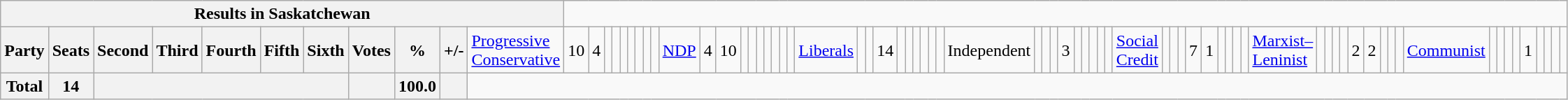<table class="wikitable">
<tr>
<th colspan=12>Results in Saskatchewan</th>
</tr>
<tr>
<th colspan=2>Party</th>
<th>Seats</th>
<th>Second</th>
<th>Third</th>
<th>Fourth</th>
<th>Fifth</th>
<th>Sixth</th>
<th>Votes</th>
<th>%</th>
<th>+/-<br></th>
<td><a href='#'>Progressive Conservative</a></td>
<td align="right">10</td>
<td align="right">4</td>
<td align="right"></td>
<td align="right"></td>
<td align="right"></td>
<td align="right"></td>
<td align="right"></td>
<td align="right"></td>
<td align="right"><br></td>
<td><a href='#'>NDP</a></td>
<td align="right">4</td>
<td align="right">10</td>
<td align="right"></td>
<td align="right"></td>
<td align="right"></td>
<td align="right"></td>
<td align="right"></td>
<td align="right"></td>
<td align="right"><br></td>
<td><a href='#'>Liberals</a></td>
<td align="right"></td>
<td align="right"></td>
<td align="right">14</td>
<td align="right"></td>
<td align="right"></td>
<td align="right"></td>
<td align="right"></td>
<td align="right"></td>
<td align="right"><br></td>
<td>Independent</td>
<td align="right"></td>
<td align="right"></td>
<td align="right"></td>
<td align="right">3</td>
<td align="right"></td>
<td align="right"></td>
<td align="right"></td>
<td align="right"></td>
<td align="right"><br></td>
<td><a href='#'>Social Credit</a></td>
<td align="right"></td>
<td align="right"></td>
<td align="right"></td>
<td align="right">7</td>
<td align="right">1</td>
<td align="right"></td>
<td align="right"></td>
<td align="right"></td>
<td align="right"><br></td>
<td><a href='#'>Marxist–Leninist</a></td>
<td align="right"></td>
<td align="right"></td>
<td align="right"></td>
<td align="right"></td>
<td align="right">2</td>
<td align="right">2</td>
<td align="right"></td>
<td align="right"></td>
<td align="right"><br></td>
<td><a href='#'>Communist</a></td>
<td align="right"></td>
<td align="right"></td>
<td align="right"></td>
<td align="right"></td>
<td align="right">1</td>
<td align="right"></td>
<td align="right"></td>
<td align="right"></td>
<td align="right"></td>
</tr>
<tr>
<th colspan="2">Total</th>
<th>14</th>
<th colspan="5"></th>
<th></th>
<th>100.0</th>
<th></th>
</tr>
</table>
